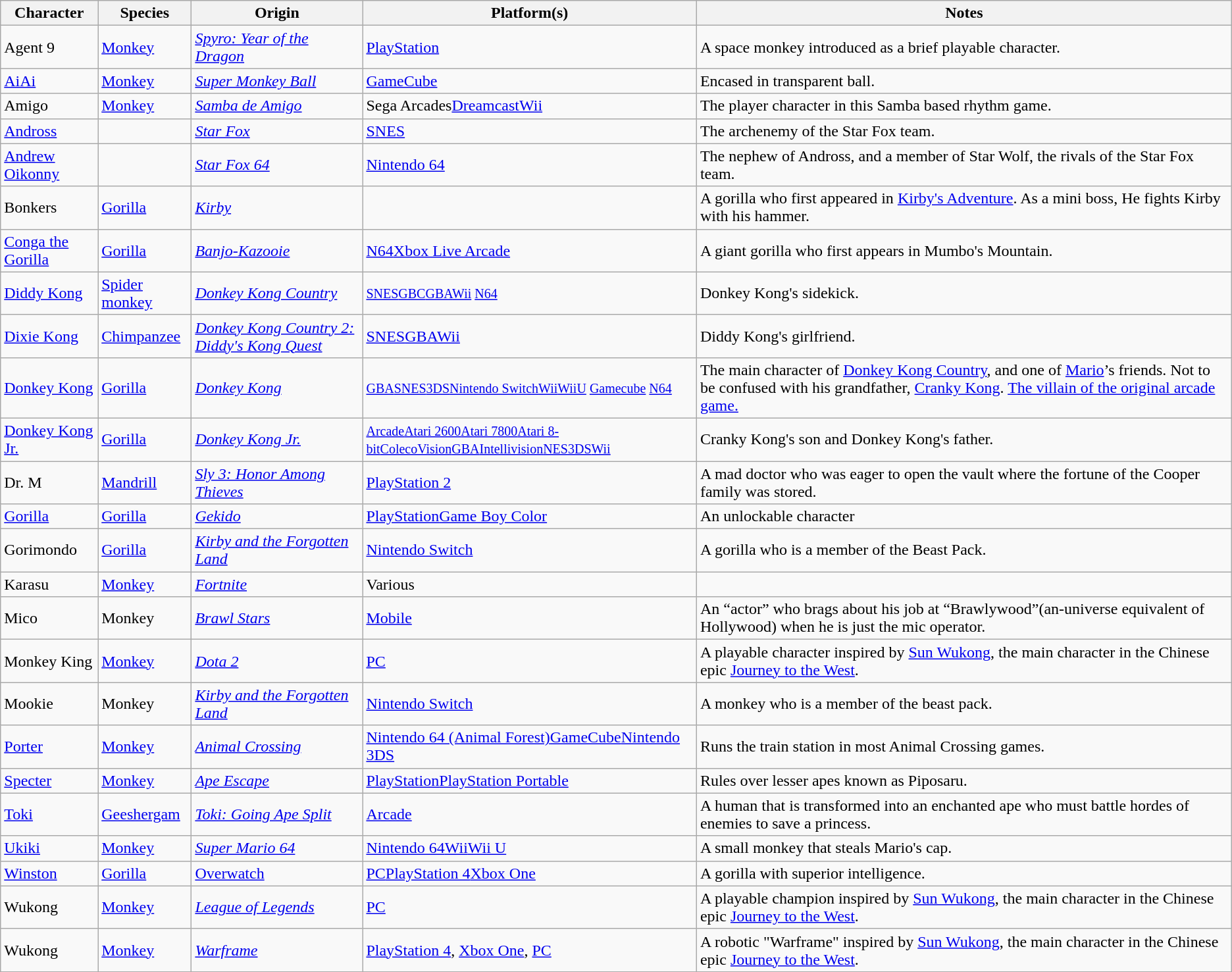<table class="wikitable sortable sticky-header">
<tr>
<th>Character</th>
<th>Species</th>
<th>Origin</th>
<th>Platform(s)</th>
<th>Notes</th>
</tr>
<tr>
<td>Agent 9</td>
<td><a href='#'>Monkey</a></td>
<td><em><a href='#'>Spyro: Year of the Dragon</a></em></td>
<td><a href='#'>PlayStation</a></td>
<td>A space monkey introduced as a brief playable character.</td>
</tr>
<tr>
<td><a href='#'>AiAi</a></td>
<td><a href='#'>Monkey</a></td>
<td><em><a href='#'>Super Monkey Ball</a></em></td>
<td><a href='#'>GameCube</a></td>
<td>Encased in transparent ball.</td>
</tr>
<tr>
<td>Amigo</td>
<td><a href='#'>Monkey</a></td>
<td><em><a href='#'>Samba de Amigo</a></em></td>
<td>Sega Arcades<a href='#'>Dreamcast</a><a href='#'>Wii</a></td>
<td>The player character in this Samba based rhythm game.</td>
</tr>
<tr>
<td><a href='#'>Andross</a></td>
<td></td>
<td><em><a href='#'>Star Fox</a></em></td>
<td><a href='#'>SNES</a></td>
<td>The archenemy of the Star Fox team.</td>
</tr>
<tr>
<td><a href='#'>Andrew Oikonny</a></td>
<td></td>
<td><em><a href='#'>Star Fox 64</a></em></td>
<td><a href='#'>Nintendo 64</a></td>
<td>The nephew of Andross, and a member of Star Wolf, the rivals of the Star Fox team.</td>
</tr>
<tr>
<td>Bonkers</td>
<td><a href='#'>Gorilla</a></td>
<td><a href='#'><em>Kirby</em></a></td>
<td></td>
<td>A gorilla who first appeared in <a href='#'>Kirby's Adventure</a>. As a mini boss, He fights Kirby with his hammer.</td>
</tr>
<tr>
<td><a href='#'>Conga the Gorilla</a></td>
<td><a href='#'>Gorilla</a></td>
<td><em><a href='#'>Banjo-Kazooie</a></em></td>
<td><a href='#'>N64</a><a href='#'>Xbox Live Arcade</a></td>
<td>A giant gorilla who first appears in Mumbo's Mountain.</td>
</tr>
<tr>
<td><a href='#'>Diddy Kong</a></td>
<td><a href='#'>Spider monkey</a></td>
<td><em><a href='#'>Donkey Kong Country</a></em></td>
<td><small><a href='#'>SNES</a><a href='#'>GBC</a><a href='#'>GBA</a><a href='#'>Wii</a>  <a href='#'>N64</a></small></td>
<td>Donkey Kong's sidekick.</td>
</tr>
<tr>
<td><a href='#'>Dixie Kong</a></td>
<td><a href='#'>Chimpanzee</a></td>
<td><em><a href='#'>Donkey Kong Country 2: Diddy's Kong Quest</a></em></td>
<td><a href='#'>SNES</a><a href='#'>GBA</a><a href='#'>Wii</a></td>
<td>Diddy Kong's girlfriend.</td>
</tr>
<tr>
<td><a href='#'>Donkey Kong</a></td>
<td><a href='#'>Gorilla</a></td>
<td><em><a href='#'>Donkey Kong</a></em></td>
<td><small><a href='#'>GBA</a><a href='#'>SNES</a><a href='#'>3DS</a><a href='#'>Nintendo Switch</a><a href='#'>Wii</a><a href='#'>WiiU</a>  <a href='#'>Gamecube</a> <a href='#'>N64</a></small></td>
<td>The main character of <a href='#'>Donkey Kong Country</a>, and one of <a href='#'>Mario</a>’s friends. Not to be confused with his grandfather, <a href='#'>Cranky Kong</a>. <a href='#'>The villain of the original arcade game.</a></td>
</tr>
<tr>
<td><a href='#'>Donkey Kong Jr.</a></td>
<td><a href='#'>Gorilla</a></td>
<td><em><a href='#'>Donkey Kong Jr.</a></em></td>
<td><small><a href='#'>Arcade</a><a href='#'>Atari 2600</a><a href='#'>Atari 7800</a><a href='#'>Atari 8-bit</a><a href='#'>ColecoVision</a><a href='#'>GBA</a><a href='#'>Intellivision</a><a href='#'>NES</a><a href='#'>3DS</a><a href='#'>Wii</a></small></td>
<td>Cranky Kong's son and Donkey Kong's father.</td>
</tr>
<tr>
<td>Dr. M</td>
<td><a href='#'>Mandrill</a></td>
<td><em><a href='#'>Sly 3: Honor Among Thieves</a></em></td>
<td><a href='#'>PlayStation 2</a></td>
<td>A mad doctor who was eager to open the vault where the fortune of the Cooper family was stored.</td>
</tr>
<tr>
<td><a href='#'>Gorilla</a></td>
<td><a href='#'>Gorilla</a></td>
<td><em><a href='#'>Gekido</a></em></td>
<td><a href='#'>PlayStation</a><a href='#'>Game Boy Color</a></td>
<td>An unlockable character</td>
</tr>
<tr>
<td>Gorimondo</td>
<td><a href='#'>Gorilla</a></td>
<td><em><a href='#'>Kirby and the Forgotten Land</a></em></td>
<td><a href='#'>Nintendo Switch</a></td>
<td>A gorilla who is a member of the Beast Pack.</td>
</tr>
<tr>
<td>Karasu</td>
<td><a href='#'>Monkey</a></td>
<td><em><a href='#'>Fortnite</a></em></td>
<td>Various</td>
<td></td>
</tr>
<tr>
<td>Mico</td>
<td>Monkey</td>
<td><em><a href='#'>Brawl Stars</a></em></td>
<td><a href='#'>Mobile</a></td>
<td>An “actor” who brags about his job at “Brawlywood”(an-universe equivalent of Hollywood) when he is just the mic operator.</td>
</tr>
<tr>
<td>Monkey King</td>
<td><a href='#'>Monkey</a></td>
<td><em><a href='#'>Dota 2</a></em></td>
<td><a href='#'>PC</a></td>
<td>A playable character inspired by <a href='#'>Sun Wukong</a>, the main character in the Chinese epic <a href='#'>Journey to the West</a>.</td>
</tr>
<tr>
<td>Mookie</td>
<td>Monkey</td>
<td><em><a href='#'>Kirby and the Forgotten Land</a></em></td>
<td><a href='#'>Nintendo Switch</a></td>
<td>A monkey who is a member of the beast pack.</td>
</tr>
<tr>
<td><a href='#'>Porter</a></td>
<td><a href='#'>Monkey</a></td>
<td><em><a href='#'>Animal Crossing</a></em></td>
<td><a href='#'>Nintendo 64 (Animal Forest)</a><a href='#'>GameCube</a><a href='#'>Nintendo 3DS</a></td>
<td>Runs the train station in most Animal Crossing games.</td>
</tr>
<tr>
<td><a href='#'>Specter</a></td>
<td><a href='#'>Monkey</a></td>
<td><em><a href='#'>Ape Escape</a></em></td>
<td><a href='#'>PlayStation</a><a href='#'>PlayStation Portable</a></td>
<td>Rules over lesser apes known as Piposaru.</td>
</tr>
<tr>
<td><a href='#'>Toki</a></td>
<td><a href='#'>Geeshergam</a></td>
<td><a href='#'><em>Toki: Going Ape Split</em></a></td>
<td><a href='#'>Arcade</a></td>
<td>A human that is transformed into an enchanted ape who must battle hordes of enemies to save a princess.</td>
</tr>
<tr>
<td><a href='#'>Ukiki</a></td>
<td><a href='#'>Monkey</a></td>
<td><em><a href='#'>Super Mario 64</a></em></td>
<td><a href='#'>Nintendo 64</a><a href='#'>Wii</a><a href='#'>Wii U</a></td>
<td>A small monkey that steals Mario's cap.</td>
</tr>
<tr>
<td><a href='#'>Winston</a></td>
<td><a href='#'>Gorilla</a></td>
<td><a href='#'>Overwatch</a></td>
<td><a href='#'>PC</a><a href='#'>PlayStation 4</a><a href='#'>Xbox One</a></td>
<td>A gorilla with superior intelligence.</td>
</tr>
<tr>
<td>Wukong</td>
<td><a href='#'>Monkey</a></td>
<td><em><a href='#'>League of Legends</a></em></td>
<td><a href='#'>PC</a></td>
<td>A playable champion inspired by <a href='#'>Sun Wukong</a>, the main character in the Chinese epic <a href='#'>Journey to the West</a>.</td>
</tr>
<tr>
<td>Wukong</td>
<td><a href='#'>Monkey</a></td>
<td><em><a href='#'>Warframe</a></em></td>
<td><a href='#'>PlayStation 4</a>, <a href='#'>Xbox One</a>, <a href='#'>PC</a></td>
<td>A robotic "Warframe" inspired by <a href='#'>Sun Wukong</a>, the main character in the Chinese epic <a href='#'>Journey to the West</a>.</td>
</tr>
</table>
